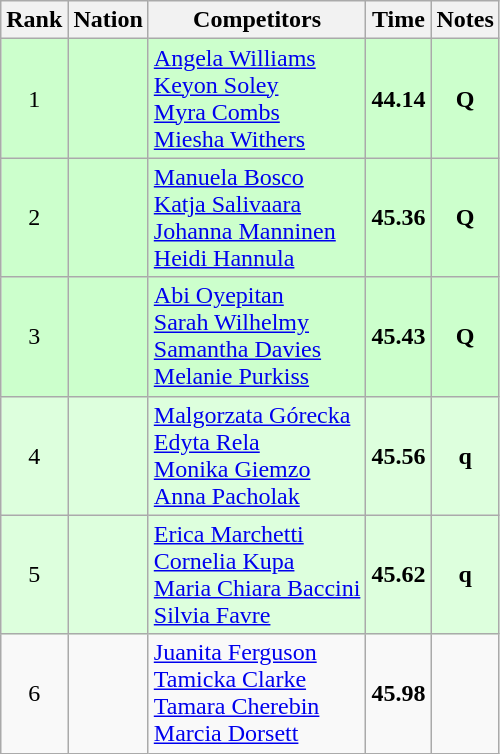<table class="wikitable sortable" style="text-align:center">
<tr>
<th>Rank</th>
<th>Nation</th>
<th>Competitors</th>
<th>Time</th>
<th>Notes</th>
</tr>
<tr bgcolor=ccffcc>
<td>1</td>
<td align=left></td>
<td align=left><a href='#'>Angela Williams</a><br><a href='#'>Keyon Soley</a><br><a href='#'>Myra Combs</a><br><a href='#'>Miesha Withers</a></td>
<td><strong>44.14</strong></td>
<td><strong>Q</strong></td>
</tr>
<tr bgcolor=ccffcc>
<td>2</td>
<td align=left></td>
<td align=left><a href='#'>Manuela Bosco</a><br><a href='#'>Katja Salivaara</a><br><a href='#'>Johanna Manninen</a><br><a href='#'>Heidi Hannula</a></td>
<td><strong>45.36</strong></td>
<td><strong>Q</strong></td>
</tr>
<tr bgcolor=ccffcc>
<td>3</td>
<td align=left></td>
<td align=left><a href='#'>Abi Oyepitan</a><br><a href='#'>Sarah Wilhelmy</a><br><a href='#'>Samantha Davies</a><br><a href='#'>Melanie Purkiss</a></td>
<td><strong>45.43</strong></td>
<td><strong>Q</strong></td>
</tr>
<tr bgcolor=ddffdd>
<td>4</td>
<td align=left></td>
<td align=left><a href='#'>Malgorzata Górecka</a><br><a href='#'>Edyta Rela</a><br><a href='#'>Monika Giemzo</a><br><a href='#'>Anna Pacholak</a></td>
<td><strong>45.56</strong></td>
<td><strong>q</strong></td>
</tr>
<tr bgcolor=ddffdd>
<td>5</td>
<td align=left></td>
<td align=left><a href='#'>Erica Marchetti</a><br><a href='#'>Cornelia Kupa</a><br><a href='#'>Maria Chiara Baccini</a><br><a href='#'>Silvia Favre</a></td>
<td><strong>45.62</strong></td>
<td><strong>q</strong></td>
</tr>
<tr>
<td>6</td>
<td align=left></td>
<td align=left><a href='#'>Juanita Ferguson</a><br><a href='#'>Tamicka Clarke</a><br><a href='#'>Tamara Cherebin</a><br><a href='#'>Marcia Dorsett</a></td>
<td><strong>45.98</strong></td>
<td></td>
</tr>
</table>
